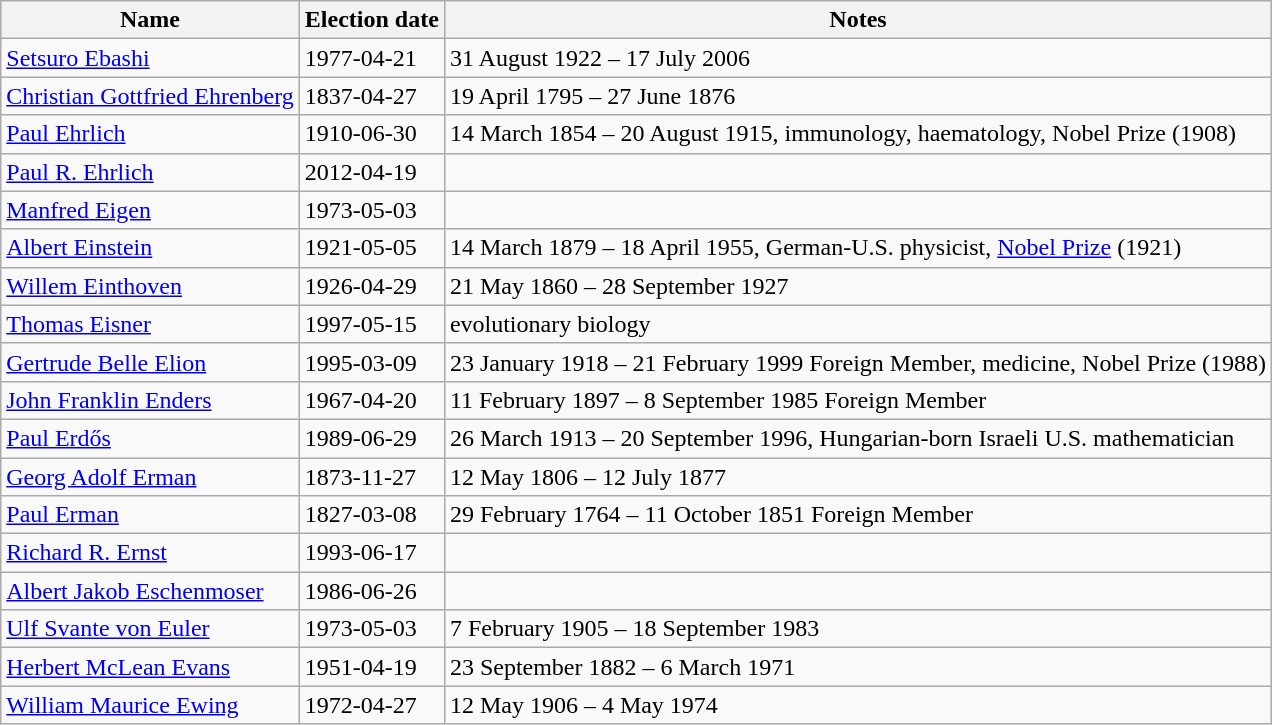<table class="wikitable sortable">
<tr>
<th>Name</th>
<th>Election date</th>
<th class="unsortable">Notes</th>
</tr>
<tr>
<td><a href='#'>Setsuro Ebashi</a></td>
<td>1977-04-21</td>
<td>31 August 1922 – 17 July 2006</td>
</tr>
<tr>
<td><a href='#'>Christian Gottfried Ehrenberg</a></td>
<td>1837-04-27</td>
<td>19 April 1795 – 27 June 1876</td>
</tr>
<tr>
<td><a href='#'>Paul Ehrlich</a></td>
<td>1910-06-30</td>
<td>14 March 1854 – 20 August 1915, immunology, haematology, Nobel Prize (1908)</td>
</tr>
<tr>
<td><a href='#'>Paul R. Ehrlich</a></td>
<td>2012-04-19</td>
<td></td>
</tr>
<tr>
<td><a href='#'>Manfred Eigen</a></td>
<td>1973-05-03</td>
<td></td>
</tr>
<tr>
<td><a href='#'>Albert Einstein</a></td>
<td>1921-05-05</td>
<td>14 March 1879 – 18 April 1955, German-U.S. physicist, <a href='#'>Nobel Prize</a> (1921)</td>
</tr>
<tr>
<td><a href='#'>Willem Einthoven</a></td>
<td>1926-04-29</td>
<td>21 May 1860 – 28 September 1927</td>
</tr>
<tr>
<td><a href='#'>Thomas Eisner</a></td>
<td>1997-05-15</td>
<td>evolutionary biology</td>
</tr>
<tr>
<td><a href='#'>Gertrude Belle Elion</a></td>
<td>1995-03-09</td>
<td>23 January 1918 – 21 February 1999 Foreign Member, medicine, Nobel Prize (1988)</td>
</tr>
<tr>
<td><a href='#'>John Franklin Enders</a></td>
<td>1967-04-20</td>
<td>11 February 1897 – 8 September 1985 Foreign Member</td>
</tr>
<tr>
<td><a href='#'>Paul Erdős</a></td>
<td>1989-06-29</td>
<td>26 March 1913 – 20 September 1996, Hungarian-born Israeli U.S. mathematician</td>
</tr>
<tr>
<td><a href='#'>Georg Adolf Erman</a></td>
<td>1873-11-27</td>
<td>12 May 1806 – 12 July 1877</td>
</tr>
<tr>
<td><a href='#'>Paul Erman</a></td>
<td>1827-03-08</td>
<td>29 February 1764 – 11 October 1851 Foreign Member</td>
</tr>
<tr>
<td><a href='#'>Richard R. Ernst</a></td>
<td>1993-06-17</td>
<td></td>
</tr>
<tr>
<td><a href='#'>Albert Jakob Eschenmoser</a></td>
<td>1986-06-26</td>
<td></td>
</tr>
<tr>
<td><a href='#'>Ulf Svante von Euler</a></td>
<td>1973-05-03</td>
<td>7 February 1905 – 18 September 1983</td>
</tr>
<tr>
<td><a href='#'>Herbert McLean Evans</a></td>
<td>1951-04-19</td>
<td>23 September 1882 – 6 March 1971</td>
</tr>
<tr>
<td><a href='#'>William Maurice Ewing</a></td>
<td>1972-04-27</td>
<td>12 May 1906 – 4 May 1974</td>
</tr>
</table>
